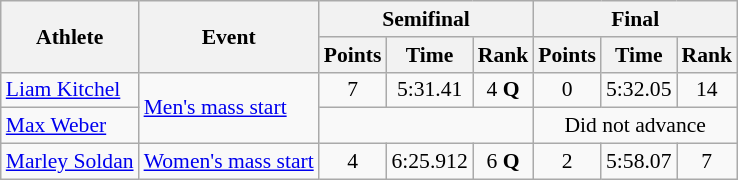<table class="wikitable" style="font-size:90%">
<tr>
<th rowspan=2>Athlete</th>
<th rowspan=2>Event</th>
<th colspan=3>Semifinal</th>
<th colspan=3>Final</th>
</tr>
<tr>
<th>Points</th>
<th>Time</th>
<th>Rank</th>
<th>Points</th>
<th>Time</th>
<th>Rank</th>
</tr>
<tr align=center>
<td align=left><a href='#'>Liam Kitchel</a></td>
<td align=left rowspan=2><a href='#'>Men's mass start</a></td>
<td>7</td>
<td>5:31.41</td>
<td>4 <strong>Q</strong></td>
<td>0</td>
<td>5:32.05</td>
<td>14</td>
</tr>
<tr align=center>
<td align=left><a href='#'>Max Weber</a></td>
<td colspan=3></td>
<td colspan=3>Did not advance</td>
</tr>
<tr align=center>
<td align=left><a href='#'>Marley Soldan</a></td>
<td align=left><a href='#'>Women's mass start</a></td>
<td>4</td>
<td>6:25.912</td>
<td>6 <strong>Q</strong></td>
<td>2</td>
<td>5:58.07</td>
<td>7</td>
</tr>
</table>
